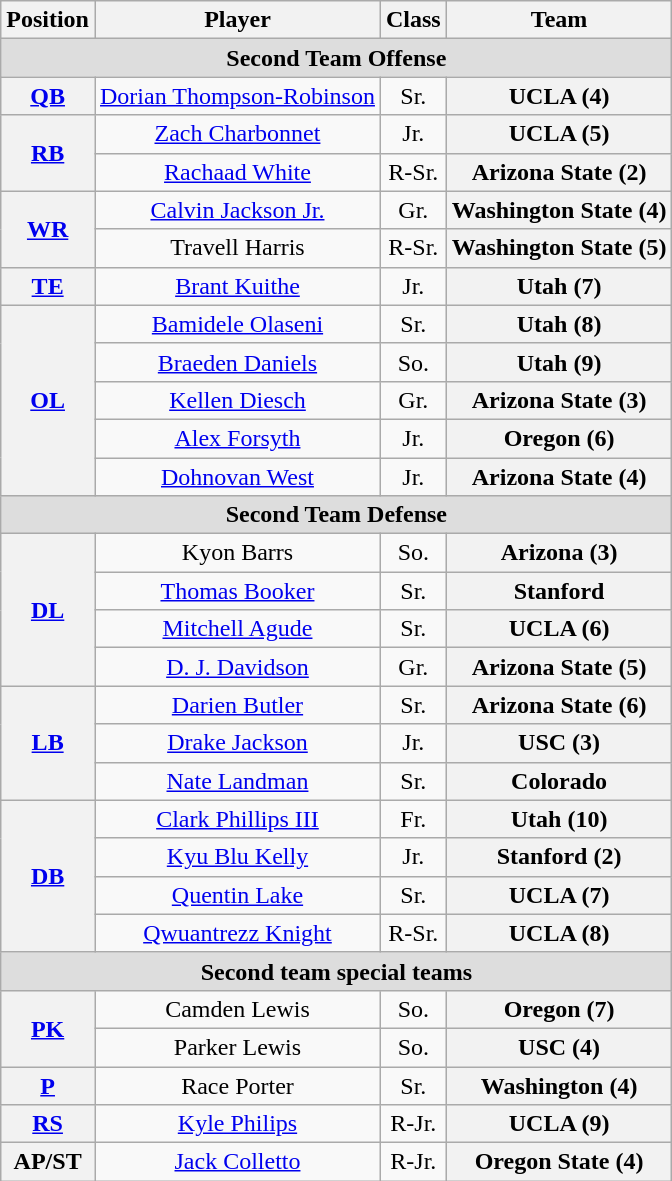<table class="wikitable">
<tr>
<th>Position</th>
<th>Player</th>
<th>Class</th>
<th>Team</th>
</tr>
<tr>
<td colspan="4" style="text-align:center; background:#ddd;"><strong>Second Team Offense</strong></td>
</tr>
<tr style="text-align:center;">
<th rowspan="1"><a href='#'>QB</a></th>
<td><a href='#'>Dorian Thompson-Robinson</a></td>
<td>Sr.</td>
<th style=>UCLA (4)</th>
</tr>
<tr style="text-align:center;">
<th rowspan="2"><a href='#'>RB</a></th>
<td><a href='#'>Zach Charbonnet</a></td>
<td>Jr.</td>
<th style=>UCLA (5)</th>
</tr>
<tr style="text-align:center;">
<td><a href='#'>Rachaad White</a></td>
<td>R-Sr.</td>
<th style=>Arizona State (2)</th>
</tr>
<tr style="text-align:center;">
<th rowspan="2"><a href='#'>WR</a></th>
<td><a href='#'>Calvin Jackson Jr.</a></td>
<td>Gr.</td>
<th style=>Washington State (4)</th>
</tr>
<tr style="text-align:center;">
<td>Travell Harris</td>
<td>R-Sr.</td>
<th style=>Washington State (5)</th>
</tr>
<tr style="text-align:center;">
<th rowspan="1"><a href='#'>TE</a></th>
<td><a href='#'>Brant Kuithe</a></td>
<td>Jr.</td>
<th style=>Utah (7)</th>
</tr>
<tr style="text-align:center;">
<th rowspan="5"><a href='#'>OL</a></th>
<td><a href='#'>Bamidele Olaseni</a></td>
<td>Sr.</td>
<th style=>Utah (8)</th>
</tr>
<tr style="text-align:center;">
<td><a href='#'>Braeden Daniels</a></td>
<td>So.</td>
<th style=>Utah (9)</th>
</tr>
<tr style="text-align:center;">
<td><a href='#'>Kellen Diesch</a></td>
<td>Gr.</td>
<th style=>Arizona State (3)</th>
</tr>
<tr style="text-align:center;">
<td><a href='#'>Alex Forsyth</a></td>
<td>Jr.</td>
<th style=>Oregon (6)</th>
</tr>
<tr style="text-align:center;">
<td><a href='#'>Dohnovan West</a></td>
<td>Jr.</td>
<th style=>Arizona State (4)</th>
</tr>
<tr style="text-align:center;">
<td colspan="4" style="text-align:center; background:#ddd;"><strong>Second Team Defense</strong></td>
</tr>
<tr style="text-align:center;">
<th rowspan="4"><a href='#'>DL</a></th>
<td>Kyon Barrs</td>
<td>So.</td>
<th style=>Arizona (3)</th>
</tr>
<tr style="text-align:center;">
<td><a href='#'>Thomas Booker</a></td>
<td>Sr.</td>
<th style=>Stanford</th>
</tr>
<tr style="text-align:center;">
<td><a href='#'>Mitchell Agude</a></td>
<td>Sr.</td>
<th style=>UCLA (6)</th>
</tr>
<tr style="text-align:center;">
<td><a href='#'>D. J. Davidson</a></td>
<td>Gr.</td>
<th style=>Arizona State (5)</th>
</tr>
<tr style="text-align:center;">
<th rowspan="3"><a href='#'>LB</a></th>
<td><a href='#'>Darien Butler</a></td>
<td>Sr.</td>
<th style=>Arizona State (6)</th>
</tr>
<tr style="text-align:center;">
<td><a href='#'>Drake Jackson</a></td>
<td>Jr.</td>
<th style=>USC (3)</th>
</tr>
<tr style="text-align:center;">
<td><a href='#'>Nate Landman</a></td>
<td>Sr.</td>
<th style=>Colorado</th>
</tr>
<tr style="text-align:center;">
<th rowspan="4"><a href='#'>DB</a></th>
<td><a href='#'>Clark Phillips III</a></td>
<td>Fr.</td>
<th style=>Utah (10)</th>
</tr>
<tr style="text-align:center;">
<td><a href='#'>Kyu Blu Kelly</a></td>
<td>Jr.</td>
<th style=>Stanford (2)</th>
</tr>
<tr style="text-align:center;">
<td><a href='#'>Quentin Lake</a></td>
<td>Sr.</td>
<th style=>UCLA (7)</th>
</tr>
<tr style="text-align:center;">
<td><a href='#'>Qwuantrezz Knight</a></td>
<td>R-Sr.</td>
<th style=>UCLA (8)</th>
</tr>
<tr>
<td colspan="4" style="text-align:center; background:#ddd;"><strong>Second team special teams</strong></td>
</tr>
<tr style="text-align:center;">
<th rowspan="2"><a href='#'>PK</a></th>
<td>Camden Lewis</td>
<td>So.</td>
<th style=>Oregon (7)</th>
</tr>
<tr style="text-align:center;">
<td>Parker Lewis</td>
<td>So.</td>
<th style=>USC (4)</th>
</tr>
<tr style="text-align:center;">
<th rowspan="1"><a href='#'>P</a></th>
<td>Race Porter</td>
<td>Sr.</td>
<th style=>Washington (4)</th>
</tr>
<tr style="text-align:center;">
<th rowspan="1"><a href='#'>RS</a></th>
<td><a href='#'>Kyle Philips</a></td>
<td>R-Jr.</td>
<th style=>UCLA (9)</th>
</tr>
<tr style="text-align:center;">
<th rowspan="1">AP/ST</th>
<td><a href='#'>Jack Colletto</a></td>
<td>R-Jr.</td>
<th style=>Oregon State (4)</th>
</tr>
</table>
